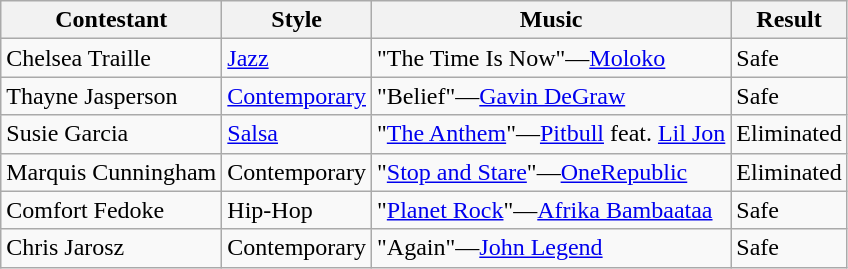<table class="wikitable">
<tr>
<th>Contestant</th>
<th>Style</th>
<th>Music</th>
<th>Result</th>
</tr>
<tr>
<td>Chelsea Traille</td>
<td><a href='#'>Jazz</a></td>
<td>"The Time Is Now"—<a href='#'>Moloko</a></td>
<td>Safe</td>
</tr>
<tr>
<td>Thayne Jasperson</td>
<td><a href='#'>Contemporary</a></td>
<td>"Belief"—<a href='#'>Gavin DeGraw</a></td>
<td>Safe</td>
</tr>
<tr>
<td>Susie Garcia</td>
<td><a href='#'>Salsa</a></td>
<td>"<a href='#'>The Anthem</a>"—<a href='#'>Pitbull</a> feat. <a href='#'>Lil Jon</a></td>
<td>Eliminated</td>
</tr>
<tr>
<td>Marquis Cunningham</td>
<td>Contemporary</td>
<td>"<a href='#'>Stop and Stare</a>"—<a href='#'>OneRepublic</a></td>
<td>Eliminated</td>
</tr>
<tr>
<td>Comfort Fedoke</td>
<td>Hip-Hop</td>
<td>"<a href='#'>Planet Rock</a>"—<a href='#'>Afrika Bambaataa</a></td>
<td>Safe</td>
</tr>
<tr>
<td>Chris Jarosz</td>
<td>Contemporary</td>
<td>"Again"—<a href='#'>John Legend</a></td>
<td>Safe</td>
</tr>
</table>
